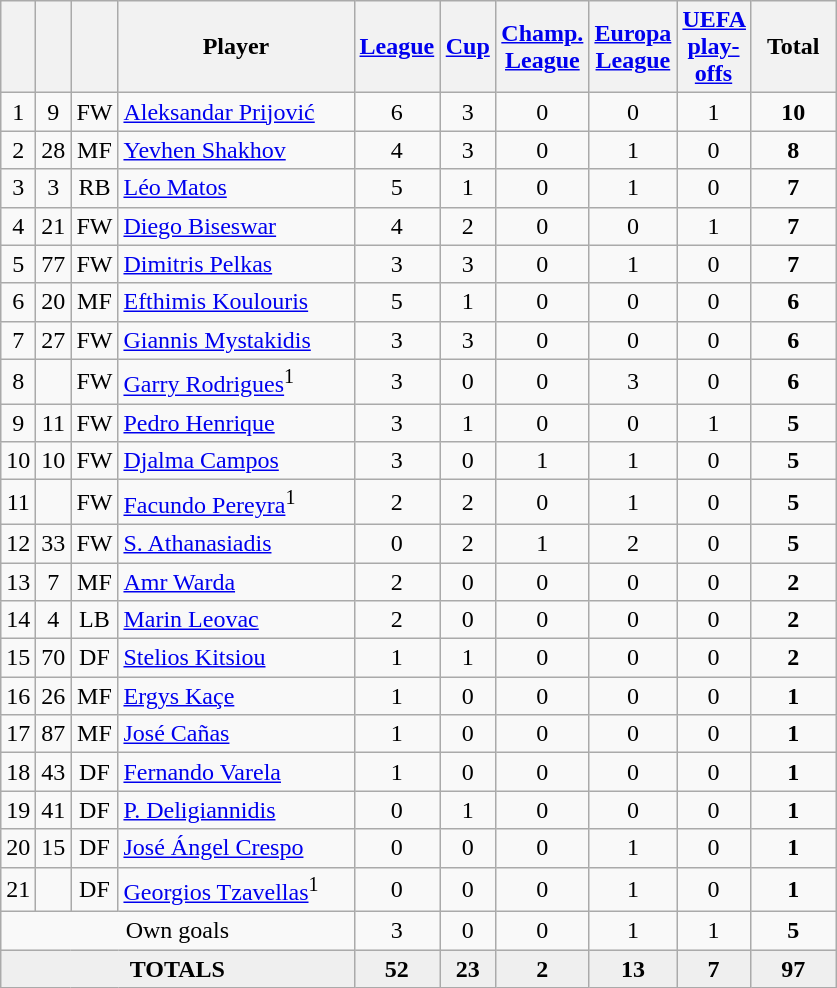<table class="wikitable sortable" style="text-align:center">
<tr>
<th width=5></th>
<th width=5></th>
<th width=5></th>
<th width=150>Player</th>
<th width=30><a href='#'>League</a></th>
<th width=30><a href='#'>Cup</a></th>
<th width=30px><a href='#'>Champ. League</a></th>
<th width=30px><a href='#'>Europa League</a></th>
<th width=30px><a href='#'>UEFA play-offs</a></th>
<th width=50>Total</th>
</tr>
<tr>
<td>1</td>
<td>9</td>
<td>FW</td>
<td align=left> <a href='#'>Aleksandar Prijović</a></td>
<td>6</td>
<td>3</td>
<td>0</td>
<td>0</td>
<td>1</td>
<td><strong>10</strong></td>
</tr>
<tr>
<td>2</td>
<td>28</td>
<td>MF</td>
<td align=left> <a href='#'>Yevhen Shakhov</a></td>
<td>4</td>
<td>3</td>
<td>0</td>
<td>1</td>
<td>0</td>
<td><strong>8</strong></td>
</tr>
<tr>
<td>3</td>
<td>3</td>
<td>RB</td>
<td align=left> <a href='#'>Léo Matos</a></td>
<td>5</td>
<td>1</td>
<td>0</td>
<td>1</td>
<td>0</td>
<td><strong>7</strong></td>
</tr>
<tr>
<td>4</td>
<td>21</td>
<td>FW</td>
<td align=left> <a href='#'>Diego Biseswar</a></td>
<td>4</td>
<td>2</td>
<td>0</td>
<td>0</td>
<td>1</td>
<td><strong>7</strong></td>
</tr>
<tr>
<td>5</td>
<td>77</td>
<td>FW</td>
<td align=left> <a href='#'>Dimitris Pelkas</a></td>
<td>3</td>
<td>3</td>
<td>0</td>
<td>1</td>
<td>0</td>
<td><strong>7</strong></td>
</tr>
<tr>
<td>6</td>
<td>20</td>
<td>MF</td>
<td align=left> <a href='#'>Efthimis Koulouris</a></td>
<td>5</td>
<td>1</td>
<td>0</td>
<td>0</td>
<td>0</td>
<td><strong>6</strong></td>
</tr>
<tr>
<td>7</td>
<td>27</td>
<td>FW</td>
<td align=left> <a href='#'>Giannis Mystakidis</a></td>
<td>3</td>
<td>3</td>
<td>0</td>
<td>0</td>
<td>0</td>
<td><strong>6</strong></td>
</tr>
<tr>
<td>8</td>
<td></td>
<td>FW</td>
<td align=left> <a href='#'>Garry Rodrigues</a><sup>1</sup></td>
<td>3</td>
<td>0</td>
<td>0</td>
<td>3</td>
<td>0</td>
<td><strong>6</strong></td>
</tr>
<tr>
<td>9</td>
<td>11</td>
<td>FW</td>
<td align=left> <a href='#'>Pedro Henrique</a></td>
<td>3</td>
<td>1</td>
<td>0</td>
<td>0</td>
<td>1</td>
<td><strong>5</strong></td>
</tr>
<tr>
<td>10</td>
<td>10</td>
<td>FW</td>
<td align=left> <a href='#'>Djalma Campos</a></td>
<td>3</td>
<td>0</td>
<td>1</td>
<td>1</td>
<td>0</td>
<td><strong>5</strong></td>
</tr>
<tr>
<td>11</td>
<td></td>
<td>FW</td>
<td align=left> <a href='#'>Facundo Pereyra</a><sup>1</sup></td>
<td>2</td>
<td>2</td>
<td>0</td>
<td>1</td>
<td>0</td>
<td><strong>5</strong></td>
</tr>
<tr>
<td>12</td>
<td>33</td>
<td>FW</td>
<td align=left> <a href='#'>S. Athanasiadis</a></td>
<td>0</td>
<td>2</td>
<td>1</td>
<td>2</td>
<td>0</td>
<td><strong>5</strong></td>
</tr>
<tr>
<td>13</td>
<td>7</td>
<td>MF</td>
<td align=left> <a href='#'>Amr Warda</a></td>
<td>2</td>
<td>0</td>
<td>0</td>
<td>0</td>
<td>0</td>
<td><strong>2</strong></td>
</tr>
<tr>
<td>14</td>
<td>4</td>
<td>LB</td>
<td align=left> <a href='#'>Marin Leovac</a></td>
<td>2</td>
<td>0</td>
<td>0</td>
<td>0</td>
<td>0</td>
<td><strong>2</strong></td>
</tr>
<tr>
<td>15</td>
<td>70</td>
<td>DF</td>
<td align=left> <a href='#'>Stelios Kitsiou</a></td>
<td>1</td>
<td>1</td>
<td>0</td>
<td>0</td>
<td>0</td>
<td><strong>2</strong></td>
</tr>
<tr>
<td>16</td>
<td>26</td>
<td>MF</td>
<td align=left> <a href='#'>Ergys Kaçe</a></td>
<td>1</td>
<td>0</td>
<td>0</td>
<td>0</td>
<td>0</td>
<td><strong>1</strong></td>
</tr>
<tr>
<td>17</td>
<td>87</td>
<td>MF</td>
<td align=left> <a href='#'>José Cañas</a></td>
<td>1</td>
<td>0</td>
<td>0</td>
<td>0</td>
<td>0</td>
<td><strong>1</strong></td>
</tr>
<tr>
<td>18</td>
<td>43</td>
<td>DF</td>
<td align=left> <a href='#'>Fernando Varela</a></td>
<td>1</td>
<td>0</td>
<td>0</td>
<td>0</td>
<td>0</td>
<td><strong>1</strong></td>
</tr>
<tr>
<td>19</td>
<td>41</td>
<td>DF</td>
<td align=left> <a href='#'>P. Deligiannidis</a></td>
<td>0</td>
<td>1</td>
<td>0</td>
<td>0</td>
<td>0</td>
<td><strong>1</strong></td>
</tr>
<tr>
<td>20</td>
<td>15</td>
<td>DF</td>
<td align=left> <a href='#'>José Ángel Crespo</a></td>
<td>0</td>
<td>0</td>
<td>0</td>
<td>1</td>
<td>0</td>
<td><strong>1</strong></td>
</tr>
<tr>
<td>21</td>
<td></td>
<td>DF</td>
<td align=left> <a href='#'>Georgios Tzavellas</a><sup>1</sup></td>
<td>0</td>
<td>0</td>
<td>0</td>
<td>1</td>
<td>0</td>
<td><strong>1</strong></td>
</tr>
<tr>
<td colspan="4">Own goals</td>
<td>3</td>
<td>0</td>
<td>0</td>
<td>1</td>
<td>1</td>
<td><strong>5</strong></td>
</tr>
<tr style="background:#efefef;">
<td colspan=4><strong>TOTALS</strong></td>
<td><strong>52</strong></td>
<td><strong>23</strong></td>
<td><strong>2</strong></td>
<td><strong>13</strong></td>
<td><strong>7</strong></td>
<td><strong>97</strong></td>
</tr>
</table>
